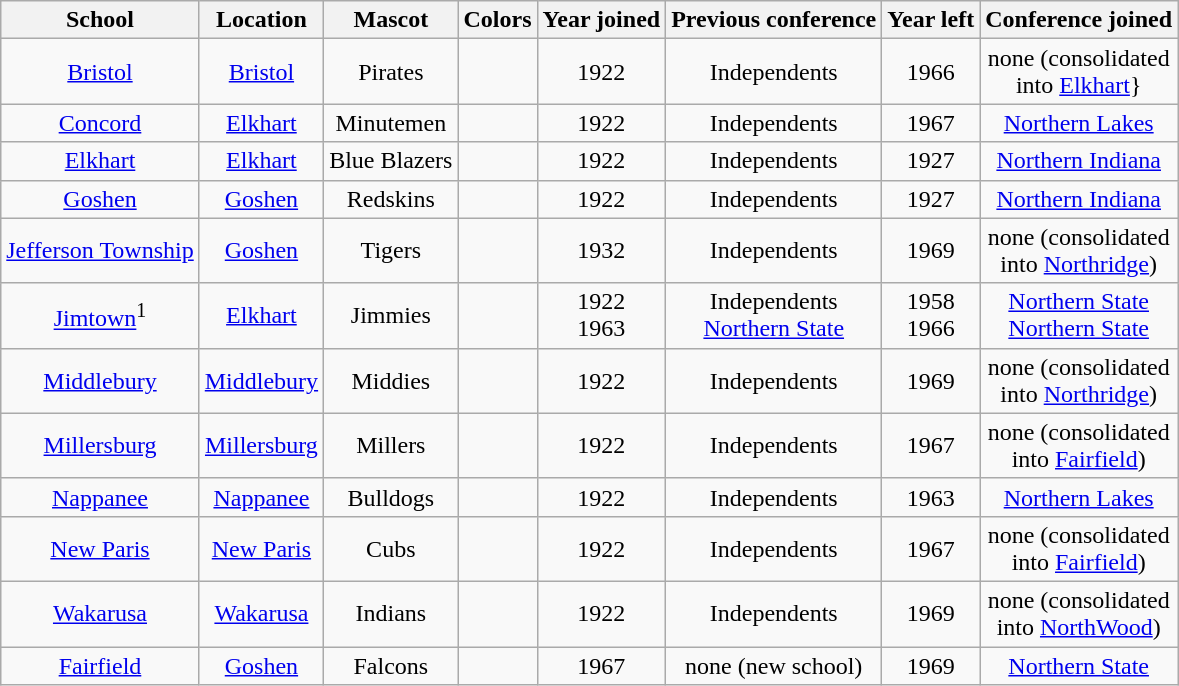<table class="wikitable" style="text-align:center;">
<tr>
<th>School</th>
<th>Location</th>
<th>Mascot</th>
<th>Colors</th>
<th>Year joined</th>
<th>Previous conference</th>
<th>Year left</th>
<th>Conference joined</th>
</tr>
<tr>
<td><a href='#'>Bristol</a></td>
<td><a href='#'>Bristol</a></td>
<td>Pirates</td>
<td> </td>
<td>1922</td>
<td>Independents</td>
<td>1966</td>
<td>none (consolidated<br>into <a href='#'>Elkhart</a>}</td>
</tr>
<tr>
<td><a href='#'>Concord</a></td>
<td><a href='#'>Elkhart</a></td>
<td>Minutemen</td>
<td> </td>
<td>1922</td>
<td>Independents</td>
<td>1967</td>
<td><a href='#'>Northern Lakes</a></td>
</tr>
<tr>
<td><a href='#'>Elkhart</a></td>
<td><a href='#'>Elkhart</a></td>
<td>Blue Blazers</td>
<td> </td>
<td>1922</td>
<td>Independents</td>
<td>1927</td>
<td><a href='#'>Northern Indiana</a></td>
</tr>
<tr>
<td><a href='#'>Goshen</a></td>
<td><a href='#'>Goshen</a></td>
<td>Redskins</td>
<td> </td>
<td>1922</td>
<td>Independents</td>
<td>1927</td>
<td><a href='#'>Northern Indiana</a></td>
</tr>
<tr>
<td><a href='#'>Jefferson Township</a></td>
<td><a href='#'>Goshen</a></td>
<td>Tigers</td>
<td> </td>
<td>1932</td>
<td>Independents</td>
<td>1969</td>
<td>none (consolidated<br>into <a href='#'>Northridge</a>)</td>
</tr>
<tr>
<td><a href='#'>Jimtown</a><sup>1</sup></td>
<td><a href='#'>Elkhart</a></td>
<td>Jimmies</td>
<td>  </td>
<td>1922<br>1963</td>
<td>Independents<br><a href='#'>Northern State</a></td>
<td>1958<br>1966</td>
<td><a href='#'>Northern State</a><br><a href='#'>Northern State</a></td>
</tr>
<tr>
<td><a href='#'>Middlebury</a></td>
<td><a href='#'>Middlebury</a></td>
<td>Middies</td>
<td> </td>
<td>1922</td>
<td>Independents</td>
<td>1969</td>
<td>none (consolidated<br>into <a href='#'>Northridge</a>)</td>
</tr>
<tr>
<td><a href='#'>Millersburg</a></td>
<td><a href='#'>Millersburg</a></td>
<td>Millers</td>
<td> </td>
<td>1922</td>
<td>Independents</td>
<td>1967</td>
<td>none (consolidated<br>into <a href='#'>Fairfield</a>)</td>
</tr>
<tr>
<td><a href='#'>Nappanee</a></td>
<td><a href='#'>Nappanee</a></td>
<td>Bulldogs</td>
<td> </td>
<td>1922</td>
<td>Independents</td>
<td>1963</td>
<td><a href='#'>Northern Lakes</a></td>
</tr>
<tr>
<td><a href='#'>New Paris</a></td>
<td><a href='#'>New Paris</a></td>
<td>Cubs</td>
<td> </td>
<td>1922</td>
<td>Independents</td>
<td>1967</td>
<td>none (consolidated<br>into <a href='#'>Fairfield</a>)</td>
</tr>
<tr>
<td><a href='#'>Wakarusa</a></td>
<td><a href='#'>Wakarusa</a></td>
<td>Indians</td>
<td> </td>
<td>1922</td>
<td>Independents</td>
<td>1969</td>
<td>none (consolidated<br>into <a href='#'>NorthWood</a>)</td>
</tr>
<tr>
<td><a href='#'>Fairfield</a></td>
<td><a href='#'>Goshen</a></td>
<td>Falcons</td>
<td>  </td>
<td>1967</td>
<td>none (new school)</td>
<td>1969</td>
<td><a href='#'>Northern State</a></td>
</tr>
</table>
